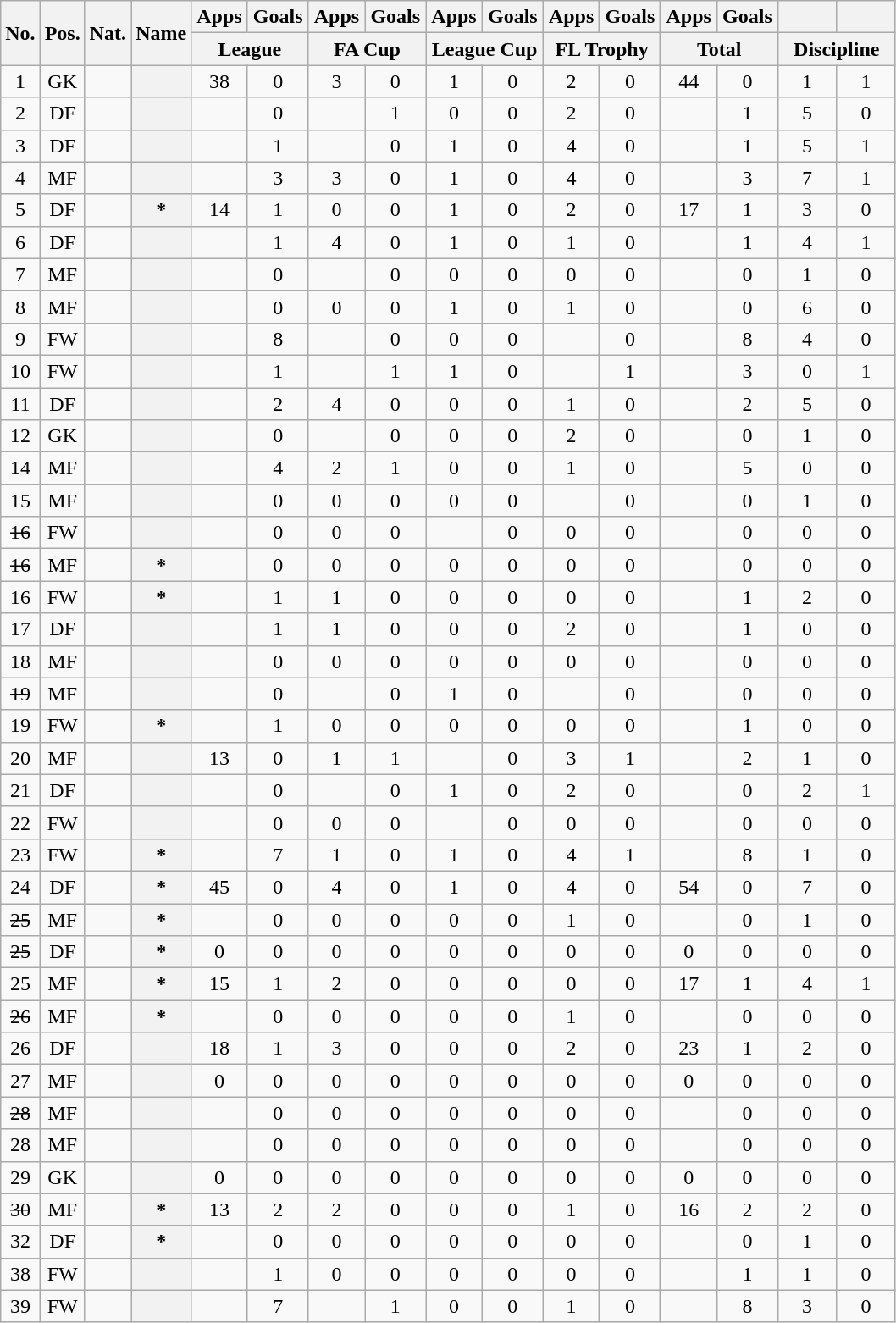<table class="wikitable sortable plainrowheaders" style="text-align:center">
<tr>
<th scope="col" rowspan="2">No.</th>
<th scope="col" rowspan="2">Pos.</th>
<th scope="col" rowspan="2">Nat.</th>
<th scope="col" rowspan="2">Name</th>
<th scope="col">Apps</th>
<th scope="col">Goals</th>
<th scope="col">Apps</th>
<th scope="col">Goals</th>
<th scope="col">Apps</th>
<th scope="col">Goals</th>
<th scope="col">Apps</th>
<th scope="col">Goals</th>
<th scope="col">Apps</th>
<th scope="col">Goals</th>
<th scope="col"></th>
<th scope="col"></th>
</tr>
<tr class="unsortable">
<th colspan="2" width="85">League</th>
<th colspan="2" width="85">FA Cup</th>
<th colspan="2" width="85">League Cup</th>
<th colspan="2" width="85">FL Trophy</th>
<th colspan="2" width="85">Total</th>
<th colspan="2" width="85">Discipline</th>
</tr>
<tr>
<td>1</td>
<td>GK</td>
<td></td>
<th scope="row"></th>
<td>38</td>
<td>0</td>
<td>3</td>
<td>0</td>
<td>1</td>
<td>0</td>
<td>2</td>
<td>0</td>
<td>44</td>
<td>0</td>
<td>1</td>
<td>1</td>
</tr>
<tr>
<td>2</td>
<td>DF</td>
<td></td>
<th scope="row"></th>
<td></td>
<td>0</td>
<td></td>
<td>1</td>
<td>0</td>
<td>0</td>
<td>2</td>
<td>0</td>
<td></td>
<td>1</td>
<td>5</td>
<td>0</td>
</tr>
<tr>
<td>3</td>
<td>DF</td>
<td></td>
<th scope="row"></th>
<td></td>
<td>1</td>
<td></td>
<td>0</td>
<td>1</td>
<td>0</td>
<td>4</td>
<td>0</td>
<td></td>
<td>1</td>
<td>5</td>
<td>1</td>
</tr>
<tr>
<td>4</td>
<td>MF</td>
<td></td>
<th scope="row"></th>
<td></td>
<td>3</td>
<td>3</td>
<td>0</td>
<td>1</td>
<td>0</td>
<td>4</td>
<td>0</td>
<td></td>
<td>3</td>
<td>7</td>
<td>1</td>
</tr>
<tr>
<td>5</td>
<td>DF</td>
<td></td>
<th scope="row"><em></em> *</th>
<td>14</td>
<td>1</td>
<td>0</td>
<td>0</td>
<td>1</td>
<td>0</td>
<td>2</td>
<td>0</td>
<td>17</td>
<td>1</td>
<td>3</td>
<td>0</td>
</tr>
<tr>
<td>6</td>
<td>DF</td>
<td></td>
<th scope="row"></th>
<td></td>
<td>1</td>
<td>4</td>
<td>0</td>
<td>1</td>
<td>0</td>
<td>1</td>
<td>0</td>
<td></td>
<td>1</td>
<td>4</td>
<td>1</td>
</tr>
<tr>
<td>7</td>
<td>MF</td>
<td></td>
<th scope="row"></th>
<td></td>
<td>0</td>
<td></td>
<td>0</td>
<td>0</td>
<td>0</td>
<td>0</td>
<td>0</td>
<td></td>
<td>0</td>
<td>1</td>
<td>0</td>
</tr>
<tr>
<td>8</td>
<td>MF</td>
<td></td>
<th scope="row"></th>
<td></td>
<td>0</td>
<td>0</td>
<td>0</td>
<td>1</td>
<td>0</td>
<td>1</td>
<td>0</td>
<td></td>
<td>0</td>
<td>6</td>
<td>0</td>
</tr>
<tr>
<td>9</td>
<td>FW</td>
<td></td>
<th scope="row"></th>
<td></td>
<td>8</td>
<td></td>
<td>0</td>
<td>0</td>
<td>0</td>
<td></td>
<td>0</td>
<td></td>
<td>8</td>
<td>4</td>
<td>0</td>
</tr>
<tr>
<td>10</td>
<td>FW</td>
<td></td>
<th scope="row"></th>
<td></td>
<td>1</td>
<td></td>
<td>1</td>
<td>1</td>
<td>0</td>
<td></td>
<td>1</td>
<td></td>
<td>3</td>
<td>0</td>
<td>1</td>
</tr>
<tr>
<td>11</td>
<td>DF</td>
<td></td>
<th scope="row"></th>
<td></td>
<td>2</td>
<td>4</td>
<td>0</td>
<td>0</td>
<td>0</td>
<td>1</td>
<td>0</td>
<td></td>
<td>2</td>
<td>5</td>
<td>0</td>
</tr>
<tr>
<td>12</td>
<td>GK</td>
<td></td>
<th scope="row"></th>
<td></td>
<td>0</td>
<td></td>
<td>0</td>
<td>0</td>
<td>0</td>
<td>2</td>
<td>0</td>
<td></td>
<td>0</td>
<td>1</td>
<td>0</td>
</tr>
<tr>
<td>14</td>
<td>MF</td>
<td></td>
<th scope="row"></th>
<td></td>
<td>4</td>
<td>2</td>
<td>1</td>
<td>0</td>
<td>0</td>
<td>1</td>
<td>0</td>
<td></td>
<td>5</td>
<td>0</td>
<td>0</td>
</tr>
<tr>
<td>15</td>
<td>MF</td>
<td></td>
<th scope="row"></th>
<td></td>
<td>0</td>
<td>0</td>
<td>0</td>
<td>0</td>
<td>0</td>
<td></td>
<td>0</td>
<td></td>
<td>0</td>
<td>1</td>
<td>0</td>
</tr>
<tr>
<td><s>16</s> </td>
<td>FW</td>
<td></td>
<th scope="row"></th>
<td></td>
<td>0</td>
<td>0</td>
<td>0</td>
<td></td>
<td>0</td>
<td>0</td>
<td>0</td>
<td></td>
<td>0</td>
<td>0</td>
<td>0</td>
</tr>
<tr>
<td><s>16</s> </td>
<td>MF</td>
<td></td>
<th scope="row"><em></em> *</th>
<td></td>
<td>0</td>
<td>0</td>
<td>0</td>
<td>0</td>
<td>0</td>
<td>0</td>
<td>0</td>
<td></td>
<td>0</td>
<td>0</td>
<td>0</td>
</tr>
<tr>
<td>16</td>
<td>FW</td>
<td></td>
<th scope="row"><em></em> *</th>
<td></td>
<td>1</td>
<td>1</td>
<td>0</td>
<td>0</td>
<td>0</td>
<td>0</td>
<td>0</td>
<td></td>
<td>1</td>
<td>2</td>
<td>0</td>
</tr>
<tr>
<td>17</td>
<td>DF</td>
<td></td>
<th scope="row"></th>
<td></td>
<td>1</td>
<td>1</td>
<td>0</td>
<td>0</td>
<td>0</td>
<td>2</td>
<td>0</td>
<td></td>
<td>1</td>
<td>0</td>
<td>0</td>
</tr>
<tr>
<td>18</td>
<td>MF</td>
<td></td>
<th scope="row"></th>
<td></td>
<td>0</td>
<td>0</td>
<td>0</td>
<td>0</td>
<td>0</td>
<td>0</td>
<td>0</td>
<td></td>
<td>0</td>
<td>0</td>
<td>0</td>
</tr>
<tr>
<td><s>19</s> </td>
<td>MF</td>
<td></td>
<th scope="row"></th>
<td></td>
<td>0</td>
<td></td>
<td>0</td>
<td>1</td>
<td>0</td>
<td></td>
<td>0</td>
<td></td>
<td>0</td>
<td>0</td>
<td>0</td>
</tr>
<tr>
<td>19</td>
<td>FW</td>
<td></td>
<th scope="row"><em></em> *</th>
<td></td>
<td>1</td>
<td>0</td>
<td>0</td>
<td>0</td>
<td>0</td>
<td>0</td>
<td>0</td>
<td></td>
<td>1</td>
<td>0</td>
<td>0</td>
</tr>
<tr>
<td>20</td>
<td>MF</td>
<td></td>
<th scope="row"></th>
<td>13</td>
<td>0</td>
<td>1</td>
<td>1</td>
<td></td>
<td>0</td>
<td>3</td>
<td>1</td>
<td></td>
<td>2</td>
<td>1</td>
<td>0</td>
</tr>
<tr>
<td>21</td>
<td>DF</td>
<td></td>
<th scope="row"></th>
<td></td>
<td>0</td>
<td></td>
<td>0</td>
<td>1</td>
<td>0</td>
<td>2</td>
<td>0</td>
<td></td>
<td>0</td>
<td>2</td>
<td>1</td>
</tr>
<tr>
<td>22</td>
<td>FW</td>
<td></td>
<th scope="row"></th>
<td></td>
<td>0</td>
<td>0</td>
<td>0</td>
<td></td>
<td>0</td>
<td>0</td>
<td>0</td>
<td></td>
<td>0</td>
<td>0</td>
<td>0</td>
</tr>
<tr>
<td>23</td>
<td>FW</td>
<td></td>
<th scope="row"><em></em> *</th>
<td></td>
<td>7</td>
<td>1</td>
<td>0</td>
<td>1</td>
<td>0</td>
<td>4</td>
<td>1</td>
<td></td>
<td>8</td>
<td>1</td>
<td>0</td>
</tr>
<tr>
<td>24</td>
<td>DF</td>
<td></td>
<th scope="row"><em></em> *</th>
<td>45</td>
<td>0</td>
<td>4</td>
<td>0</td>
<td>1</td>
<td>0</td>
<td>4</td>
<td>0</td>
<td>54</td>
<td>0</td>
<td>7</td>
<td>0</td>
</tr>
<tr>
<td><s>25</s> </td>
<td>MF</td>
<td></td>
<th scope="row"><em></em> *</th>
<td></td>
<td>0</td>
<td>0</td>
<td>0</td>
<td>0</td>
<td>0</td>
<td>1</td>
<td>0</td>
<td></td>
<td>0</td>
<td>1</td>
<td>0</td>
</tr>
<tr>
<td><s>25</s> </td>
<td>DF</td>
<td></td>
<th scope="row"><em></em> *</th>
<td>0</td>
<td>0</td>
<td>0</td>
<td>0</td>
<td>0</td>
<td>0</td>
<td>0</td>
<td>0</td>
<td>0</td>
<td>0</td>
<td>0</td>
<td>0</td>
</tr>
<tr>
<td>25</td>
<td>MF</td>
<td></td>
<th scope="row"><em></em> *</th>
<td>15</td>
<td>1</td>
<td>2</td>
<td>0</td>
<td>0</td>
<td>0</td>
<td>0</td>
<td>0</td>
<td>17</td>
<td>1</td>
<td>4</td>
<td>1</td>
</tr>
<tr>
<td><s>26</s> </td>
<td>MF</td>
<td></td>
<th scope="row"><em></em> *</th>
<td></td>
<td>0</td>
<td>0</td>
<td>0</td>
<td>0</td>
<td>0</td>
<td>1</td>
<td>0</td>
<td></td>
<td>0</td>
<td>0</td>
<td>0</td>
</tr>
<tr>
<td>26</td>
<td>DF</td>
<td></td>
<th scope="row"></th>
<td>18</td>
<td>1</td>
<td>3</td>
<td>0</td>
<td>0</td>
<td>0</td>
<td>2</td>
<td>0</td>
<td>23</td>
<td>1</td>
<td>2</td>
<td>0</td>
</tr>
<tr>
<td>27</td>
<td>MF</td>
<td></td>
<th scope="row"></th>
<td>0</td>
<td>0</td>
<td>0</td>
<td>0</td>
<td>0</td>
<td>0</td>
<td>0</td>
<td>0</td>
<td>0</td>
<td>0</td>
<td>0</td>
<td>0</td>
</tr>
<tr>
<td><s>28</s> </td>
<td>MF</td>
<td></td>
<th scope="row"></th>
<td></td>
<td>0</td>
<td>0</td>
<td>0</td>
<td>0</td>
<td>0</td>
<td>0</td>
<td>0</td>
<td></td>
<td>0</td>
<td>0</td>
<td>0</td>
</tr>
<tr>
<td>28</td>
<td>MF</td>
<td></td>
<th scope="row"></th>
<td></td>
<td>0</td>
<td>0</td>
<td>0</td>
<td>0</td>
<td>0</td>
<td>0</td>
<td>0</td>
<td></td>
<td>0</td>
<td>0</td>
<td>0</td>
</tr>
<tr>
<td>29</td>
<td>GK</td>
<td></td>
<th scope="row"></th>
<td>0</td>
<td>0</td>
<td>0</td>
<td>0</td>
<td>0</td>
<td>0</td>
<td>0</td>
<td>0</td>
<td>0</td>
<td>0</td>
<td>0</td>
<td>0</td>
</tr>
<tr>
<td><s>30</s> </td>
<td>MF</td>
<td></td>
<th scope="row"><em></em> *</th>
<td>13</td>
<td>2</td>
<td>2</td>
<td>0</td>
<td>0</td>
<td>0</td>
<td>1</td>
<td>0</td>
<td>16</td>
<td>2</td>
<td>2</td>
<td>0</td>
</tr>
<tr>
<td>32</td>
<td>DF</td>
<td></td>
<th scope="row"><em></em> *</th>
<td></td>
<td>0</td>
<td>0</td>
<td>0</td>
<td>0</td>
<td>0</td>
<td>0</td>
<td>0</td>
<td></td>
<td>0</td>
<td>1</td>
<td>0</td>
</tr>
<tr>
<td>38</td>
<td>FW</td>
<td></td>
<th scope="row"></th>
<td></td>
<td>1</td>
<td>0</td>
<td>0</td>
<td>0</td>
<td>0</td>
<td>0</td>
<td>0</td>
<td></td>
<td>1</td>
<td>1</td>
<td>0</td>
</tr>
<tr>
<td>39</td>
<td>FW</td>
<td></td>
<th scope="row"></th>
<td></td>
<td>7</td>
<td></td>
<td>1</td>
<td>0</td>
<td>0</td>
<td>1</td>
<td>0</td>
<td></td>
<td>8</td>
<td>3</td>
<td>0</td>
</tr>
</table>
